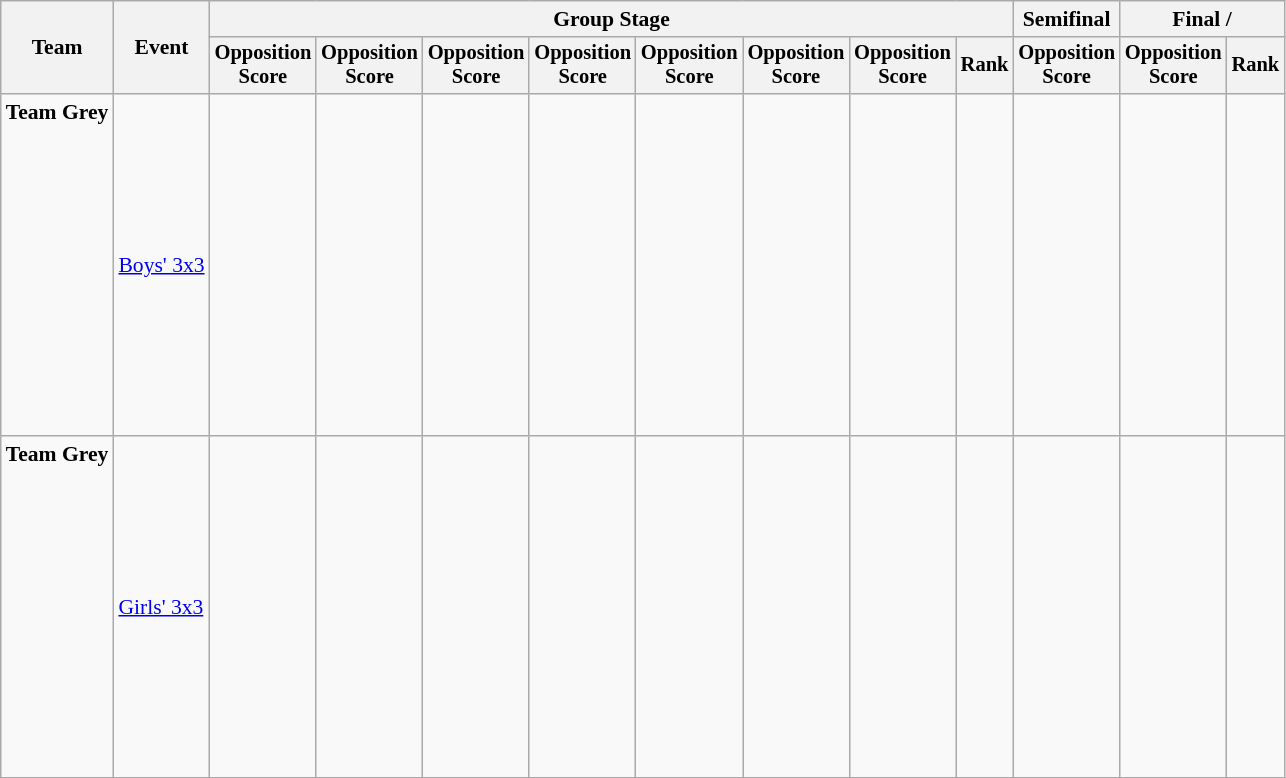<table class="wikitable" style="font-size:90%">
<tr>
<th rowspan=2>Team</th>
<th rowspan=2>Event</th>
<th colspan=8>Group Stage</th>
<th>Semifinal</th>
<th colspan=2>Final / </th>
</tr>
<tr style="font-size:95%">
<th>Opposition<br>Score</th>
<th>Opposition<br>Score</th>
<th>Opposition<br>Score</th>
<th>Opposition<br>Score</th>
<th>Opposition<br>Score</th>
<th>Opposition<br>Score</th>
<th>Opposition<br>Score</th>
<th>Rank</th>
<th>Opposition<br>Score</th>
<th>Opposition<br>Score</th>
<th>Rank</th>
</tr>
<tr align=center>
<td align=left><strong>Team Grey</strong><br><br><br><br><br><br><br><br><br><br><br><br><br></td>
<td align=left><a href='#'>Boys' 3x3</a></td>
<td></td>
<td></td>
<td></td>
<td></td>
<td></td>
<td></td>
<td></td>
<td></td>
<td></td>
<td></td>
<td></td>
</tr>
<tr align=center>
<td align=left><strong>Team Grey</strong><br><br><br><br><br><br><br><br><br><br><br><br><br></td>
<td align=left><a href='#'>Girls' 3x3</a></td>
<td></td>
<td></td>
<td></td>
<td></td>
<td></td>
<td></td>
<td></td>
<td></td>
<td></td>
<td></td>
<td></td>
</tr>
</table>
